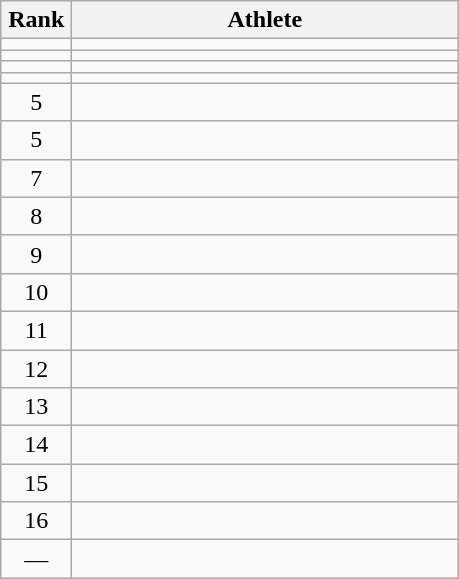<table class="wikitable" style="text-align: center;">
<tr>
<th width=40>Rank</th>
<th width=250>Athlete</th>
</tr>
<tr>
<td></td>
<td align="left"></td>
</tr>
<tr>
<td></td>
<td align="left"></td>
</tr>
<tr>
<td></td>
<td align="left"></td>
</tr>
<tr>
<td></td>
<td align="left"></td>
</tr>
<tr>
<td>5</td>
<td align="left"></td>
</tr>
<tr>
<td>5</td>
<td align="left"></td>
</tr>
<tr>
<td>7</td>
<td align="left"></td>
</tr>
<tr>
<td>8</td>
<td align="left"></td>
</tr>
<tr>
<td>9</td>
<td align="left"></td>
</tr>
<tr>
<td>10</td>
<td align="left"></td>
</tr>
<tr>
<td>11</td>
<td align="left"></td>
</tr>
<tr>
<td>12</td>
<td align="left"></td>
</tr>
<tr>
<td>13</td>
<td align="left"></td>
</tr>
<tr>
<td>14</td>
<td align="left"></td>
</tr>
<tr>
<td>15</td>
<td align="left"></td>
</tr>
<tr>
<td>16</td>
<td align="left"></td>
</tr>
<tr>
<td>—</td>
<td align="left"></td>
</tr>
</table>
